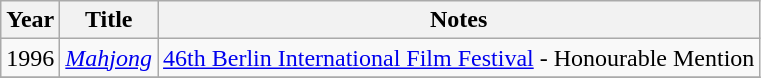<table class="wikitable sortable">
<tr>
<th>Year</th>
<th>Title</th>
<th class="unsortable">Notes</th>
</tr>
<tr>
<td>1996</td>
<td><em><a href='#'>Mahjong</a></em></td>
<td><a href='#'>46th Berlin International Film Festival</a> - Honourable Mention</td>
</tr>
<tr>
</tr>
</table>
